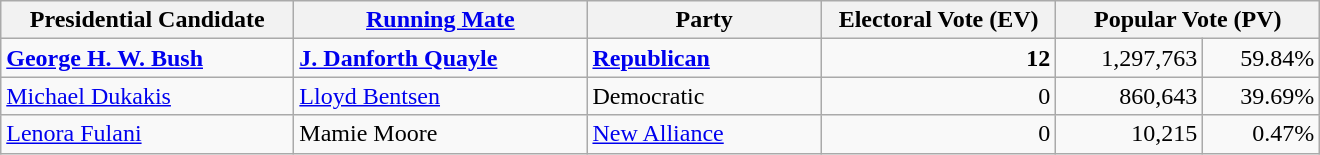<table class="wikitable">
<tr>
<th width="20%">Presidential Candidate</th>
<th width="20%"><a href='#'>Running Mate</a></th>
<th width="16%">Party</th>
<th width="16%">Electoral Vote (EV)</th>
<th width="18%" colspan="2">Popular Vote (PV)</th>
</tr>
<tr>
<td><strong><a href='#'>George H. W. Bush</a></strong></td>
<td><strong><a href='#'>J. Danforth Quayle</a></strong></td>
<td><strong> <a href='#'>Republican</a></strong></td>
<td align="right"><strong>12</strong></td>
<td align="right">1,297,763</td>
<td align="right">59.84%</td>
</tr>
<tr>
<td><a href='#'>Michael Dukakis</a></td>
<td><a href='#'>Lloyd Bentsen</a></td>
<td>Democratic</td>
<td align="right">0</td>
<td align="right">860,643</td>
<td align="right">39.69%</td>
</tr>
<tr>
<td><a href='#'>Lenora Fulani</a></td>
<td>Mamie Moore</td>
<td><a href='#'>New Alliance</a></td>
<td align="right">0</td>
<td align="right">10,215</td>
<td align="right">0.47%</td>
</tr>
</table>
